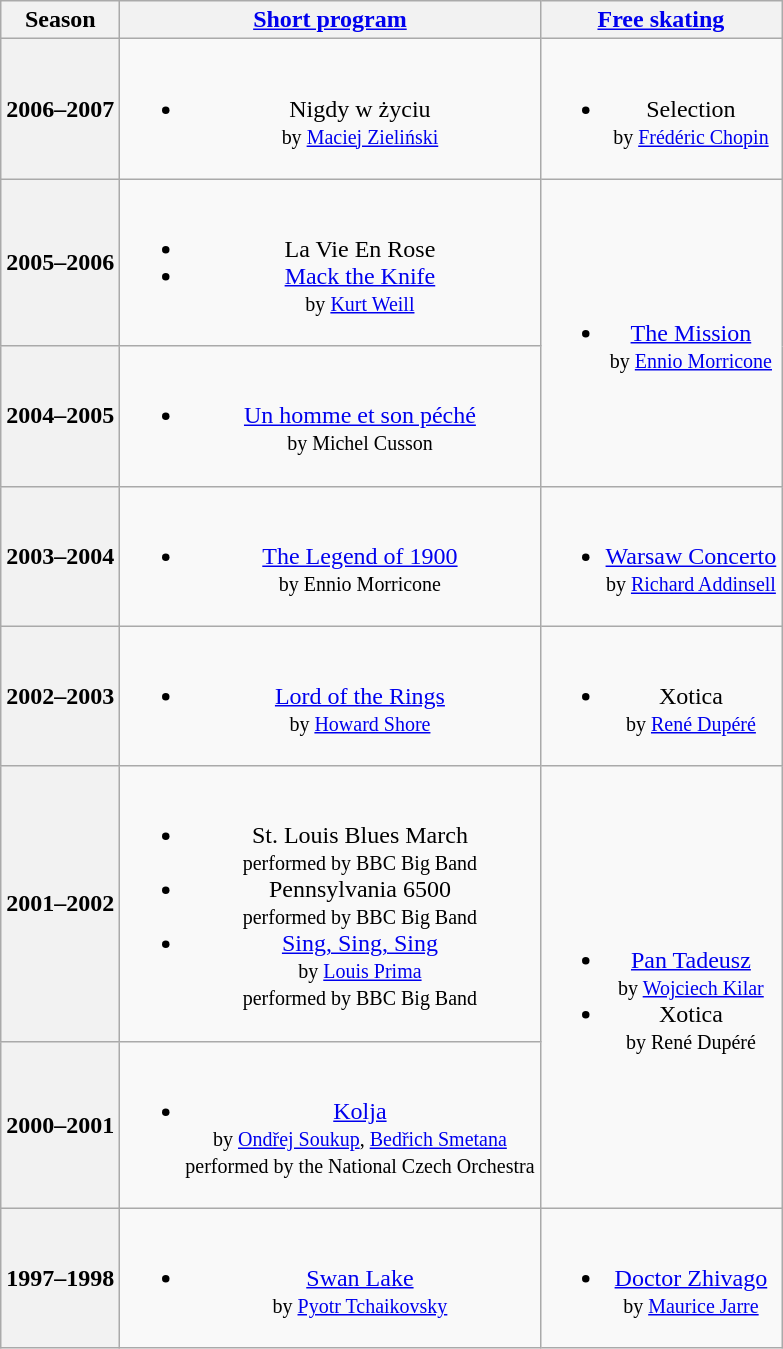<table class="wikitable" style="text-align:center">
<tr>
<th>Season</th>
<th><a href='#'>Short program</a></th>
<th><a href='#'>Free skating</a></th>
</tr>
<tr>
<th>2006–2007 <br> </th>
<td><br><ul><li>Nigdy w życiu <br><small> by <a href='#'>Maciej Zieliński</a> </small></li></ul></td>
<td><br><ul><li>Selection <br><small> by <a href='#'>Frédéric Chopin</a> </small></li></ul></td>
</tr>
<tr>
<th>2005–2006 <br> </th>
<td><br><ul><li>La Vie En Rose</li><li><a href='#'>Mack the Knife</a> <br><small> by <a href='#'>Kurt Weill</a> </small></li></ul></td>
<td rowspan=2><br><ul><li><a href='#'>The Mission</a> <br><small> by <a href='#'>Ennio Morricone</a> </small></li></ul></td>
</tr>
<tr>
<th>2004–2005 <br> </th>
<td><br><ul><li><a href='#'>Un homme et son péché</a> <br><small> by Michel Cusson </small></li></ul></td>
</tr>
<tr>
<th>2003–2004 <br> </th>
<td><br><ul><li><a href='#'>The Legend of 1900</a> <br><small> by Ennio Morricone </small></li></ul></td>
<td><br><ul><li><a href='#'>Warsaw Concerto</a> <br><small> by <a href='#'>Richard Addinsell</a> </small></li></ul></td>
</tr>
<tr>
<th>2002–2003 <br> </th>
<td><br><ul><li><a href='#'>Lord of the Rings</a> <br><small> by <a href='#'>Howard Shore</a> </small></li></ul></td>
<td><br><ul><li>Xotica <br><small> by <a href='#'>René Dupéré</a> </small></li></ul></td>
</tr>
<tr>
<th>2001–2002 <br> </th>
<td><br><ul><li>St. Louis Blues March <br><small> performed by BBC Big Band </small></li><li>Pennsylvania 6500 <br><small> performed by BBC Big Band </small></li><li><a href='#'>Sing, Sing, Sing</a> <br><small> by <a href='#'>Louis Prima</a> <br> performed by BBC Big Band </small></li></ul></td>
<td rowspan=2><br><ul><li><a href='#'>Pan Tadeusz</a> <br><small> by <a href='#'>Wojciech Kilar</a> </small></li><li>Xotica <br><small> by René Dupéré </small></li></ul></td>
</tr>
<tr>
<th>2000–2001 <br> </th>
<td><br><ul><li><a href='#'>Kolja</a> <br><small> by <a href='#'>Ondřej Soukup</a>, <a href='#'>Bedřich Smetana</a> <br> performed by the National Czech Orchestra </small></li></ul></td>
</tr>
<tr>
<th>1997–1998 <br> </th>
<td><br><ul><li><a href='#'>Swan Lake</a> <br><small> by <a href='#'>Pyotr Tchaikovsky</a> </small></li></ul></td>
<td><br><ul><li><a href='#'>Doctor Zhivago</a> <br><small> by <a href='#'>Maurice Jarre</a> </small></li></ul></td>
</tr>
</table>
